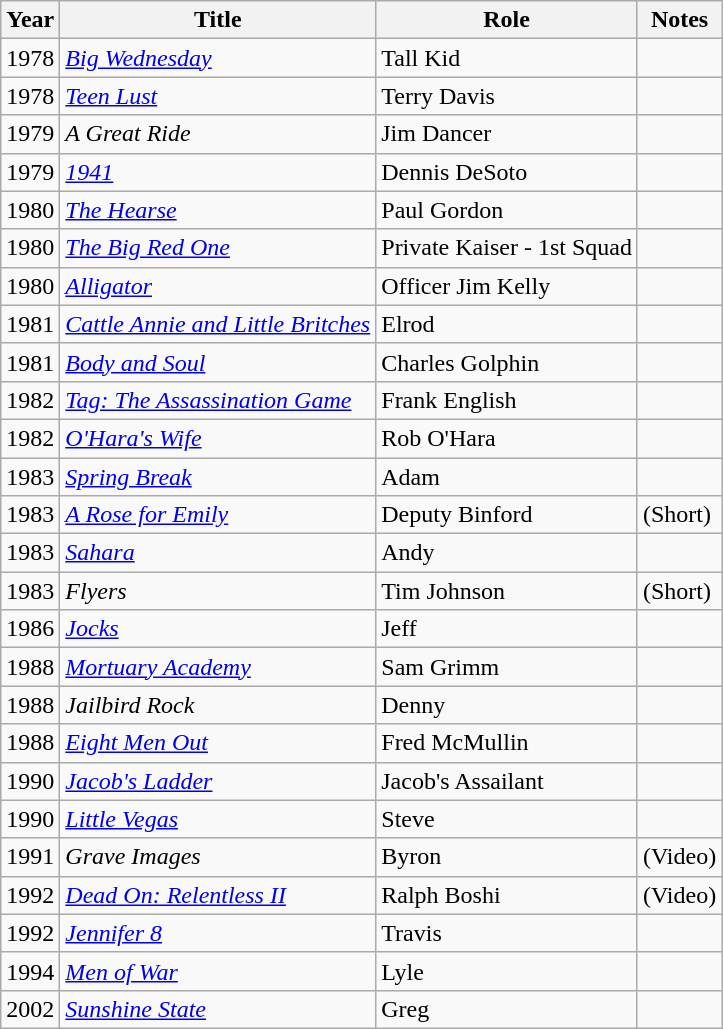<table class="wikitable sortable">
<tr>
<th>Year</th>
<th>Title</th>
<th>Role</th>
<th>Notes</th>
</tr>
<tr>
<td>1978</td>
<td><em><a href='#'>Big Wednesday</a></em></td>
<td>Tall Kid</td>
<td></td>
</tr>
<tr>
<td>1978</td>
<td><em><a href='#'>Teen Lust</a></em></td>
<td>Terry Davis</td>
<td></td>
</tr>
<tr>
<td>1979</td>
<td><em>A Great Ride</em></td>
<td>Jim Dancer</td>
<td></td>
</tr>
<tr>
<td>1979</td>
<td><em><a href='#'>1941</a></em></td>
<td>Dennis DeSoto</td>
<td></td>
</tr>
<tr>
<td>1980</td>
<td><em><a href='#'>The Hearse</a></em></td>
<td>Paul Gordon</td>
<td></td>
</tr>
<tr>
<td>1980</td>
<td><em><a href='#'>The Big Red One</a></em></td>
<td>Private Kaiser - 1st Squad</td>
<td></td>
</tr>
<tr>
<td>1980</td>
<td><em><a href='#'>Alligator</a></em></td>
<td>Officer Jim Kelly</td>
<td></td>
</tr>
<tr>
<td>1981</td>
<td><em><a href='#'>Cattle Annie and Little Britches</a></em></td>
<td>Elrod</td>
<td></td>
</tr>
<tr>
<td>1981</td>
<td><em><a href='#'>Body and Soul</a></em></td>
<td>Charles Golphin</td>
<td></td>
</tr>
<tr>
<td>1982</td>
<td><em><a href='#'>Tag: The Assassination Game</a></em></td>
<td>Frank English</td>
<td></td>
</tr>
<tr>
<td>1982</td>
<td><em><a href='#'>O'Hara's Wife</a></em></td>
<td>Rob O'Hara</td>
<td></td>
</tr>
<tr>
<td>1983</td>
<td><em><a href='#'>Spring Break</a></em></td>
<td>Adam</td>
<td></td>
</tr>
<tr>
<td>1983</td>
<td><em><a href='#'>A Rose for Emily</a></em></td>
<td>Deputy Binford</td>
<td>(Short)</td>
</tr>
<tr>
<td>1983</td>
<td><em><a href='#'>Sahara</a></em></td>
<td>Andy</td>
<td></td>
</tr>
<tr>
<td>1983</td>
<td><em>Flyers</em></td>
<td>Tim Johnson</td>
<td>(Short)</td>
</tr>
<tr>
<td>1986</td>
<td><em><a href='#'>Jocks</a></em></td>
<td>Jeff</td>
<td></td>
</tr>
<tr>
<td>1988</td>
<td><em><a href='#'>Mortuary Academy</a></em></td>
<td>Sam Grimm</td>
<td></td>
</tr>
<tr>
<td>1988</td>
<td><em>Jailbird Rock</em></td>
<td>Denny</td>
<td></td>
</tr>
<tr>
<td>1988</td>
<td><em><a href='#'>Eight Men Out</a></em></td>
<td>Fred McMullin</td>
<td></td>
</tr>
<tr>
<td>1990</td>
<td><em><a href='#'>Jacob's Ladder</a></em></td>
<td>Jacob's Assailant</td>
<td></td>
</tr>
<tr>
<td>1990</td>
<td><em><a href='#'>Little Vegas</a></em></td>
<td>Steve</td>
<td></td>
</tr>
<tr>
<td>1991</td>
<td><em>Grave Images</em></td>
<td>Byron</td>
<td>(Video)</td>
</tr>
<tr>
<td>1992</td>
<td><em><a href='#'>Dead On: Relentless II</a></em></td>
<td>Ralph Boshi</td>
<td>(Video)</td>
</tr>
<tr>
<td>1992</td>
<td><em><a href='#'>Jennifer 8</a></em></td>
<td>Travis</td>
<td></td>
</tr>
<tr>
<td>1994</td>
<td><em><a href='#'>Men of War</a></em></td>
<td>Lyle</td>
<td></td>
</tr>
<tr>
<td>2002</td>
<td><em><a href='#'>Sunshine State</a></em></td>
<td>Greg</td>
<td></td>
</tr>
</table>
